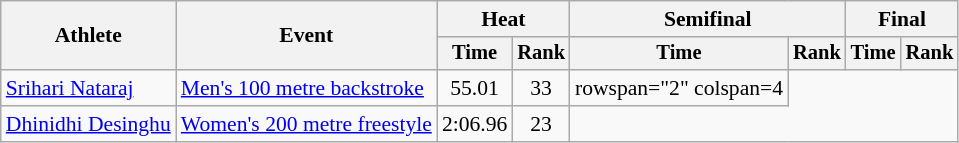<table class=wikitable style=font-size:90%;text-align:center>
<tr>
<th rowspan=2>Athlete</th>
<th rowspan=2>Event</th>
<th colspan=2>Heat</th>
<th colspan=2>Semifinal</th>
<th colspan=2>Final</th>
</tr>
<tr style=font-size:95%>
<th>Time</th>
<th>Rank</th>
<th>Time</th>
<th>Rank</th>
<th>Time</th>
<th>Rank</th>
</tr>
<tr>
<td align=left><a href='#'>Srihari Nataraj</a></td>
<td align=left><a href='#'>Men's 100 metre backstroke</a></td>
<td>55.01</td>
<td>33</td>
<td>rowspan="2" colspan=4 </td>
</tr>
<tr>
<td align=left><a href='#'>Dhinidhi Desinghu</a></td>
<td align=left><a href='#'>Women's 200 metre freestyle</a></td>
<td>2:06.96</td>
<td>23</td>
</tr>
</table>
